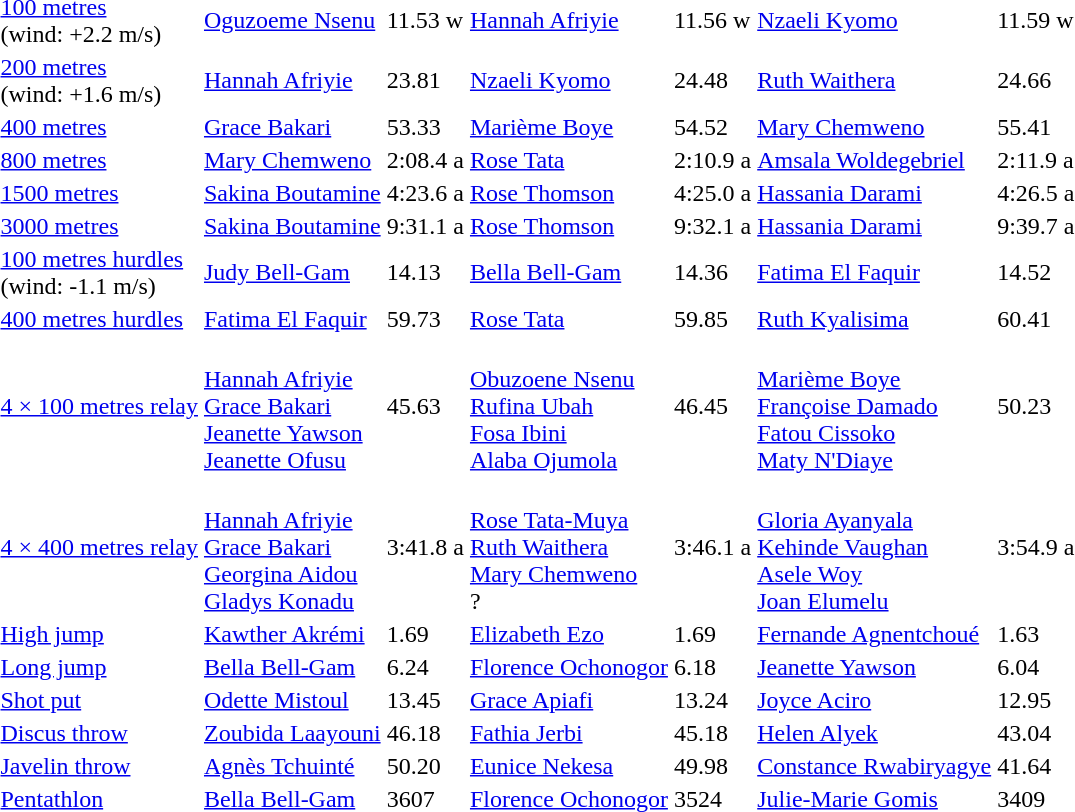<table>
<tr>
<td><a href='#'>100 metres</a><br>(wind: +2.2 m/s)</td>
<td><a href='#'>Oguzoeme Nsenu</a><br> </td>
<td>11.53 w</td>
<td><a href='#'>Hannah Afriyie</a><br> </td>
<td>11.56 w</td>
<td><a href='#'>Nzaeli Kyomo</a><br> </td>
<td>11.59 w</td>
</tr>
<tr>
<td><a href='#'>200 metres</a><br>(wind: +1.6 m/s)</td>
<td><a href='#'>Hannah Afriyie</a><br> </td>
<td>23.81</td>
<td><a href='#'>Nzaeli Kyomo</a><br> </td>
<td>24.48</td>
<td><a href='#'>Ruth Waithera</a><br> </td>
<td>24.66</td>
</tr>
<tr>
<td><a href='#'>400 metres</a></td>
<td><a href='#'>Grace Bakari</a><br> </td>
<td>53.33</td>
<td><a href='#'>Marième Boye</a><br> </td>
<td>54.52</td>
<td><a href='#'>Mary Chemweno</a><br></td>
<td>55.41</td>
</tr>
<tr>
<td><a href='#'>800 metres</a></td>
<td><a href='#'>Mary Chemweno</a><br> </td>
<td>2:08.4 a</td>
<td><a href='#'>Rose Tata</a><br> </td>
<td>2:10.9 a</td>
<td><a href='#'>Amsala Woldegebriel</a><br> </td>
<td>2:11.9 a</td>
</tr>
<tr>
<td><a href='#'>1500 metres</a></td>
<td><a href='#'>Sakina Boutamine</a><br> </td>
<td>4:23.6 a</td>
<td><a href='#'>Rose Thomson</a><br> </td>
<td>4:25.0 a</td>
<td><a href='#'>Hassania Darami</a><br> </td>
<td>4:26.5 a</td>
</tr>
<tr>
<td><a href='#'>3000 metres</a></td>
<td><a href='#'>Sakina Boutamine</a><br> </td>
<td>9:31.1 a</td>
<td><a href='#'>Rose Thomson</a><br> </td>
<td>9:32.1 a</td>
<td><a href='#'>Hassania Darami</a><br> </td>
<td>9:39.7 a</td>
</tr>
<tr>
<td><a href='#'>100 metres hurdles</a><br>(wind: -1.1 m/s)</td>
<td><a href='#'>Judy Bell-Gam</a><br> </td>
<td>14.13</td>
<td><a href='#'>Bella Bell-Gam</a><br> </td>
<td>14.36</td>
<td><a href='#'>Fatima El Faquir</a><br></td>
<td>14.52</td>
</tr>
<tr>
<td><a href='#'>400 metres hurdles</a></td>
<td><a href='#'>Fatima El Faquir</a><br> </td>
<td>59.73</td>
<td><a href='#'>Rose Tata</a><br> </td>
<td>59.85</td>
<td><a href='#'>Ruth Kyalisima</a><br> </td>
<td>60.41</td>
</tr>
<tr>
<td><a href='#'>4 × 100 metres relay</a></td>
<td><br><a href='#'>Hannah Afriyie</a><br><a href='#'>Grace Bakari</a><br><a href='#'>Jeanette Yawson</a><br><a href='#'>Jeanette Ofusu</a></td>
<td>45.63</td>
<td><br><a href='#'>Obuzoene Nsenu</a><br><a href='#'>Rufina Ubah</a><br><a href='#'>Fosa Ibini</a><br><a href='#'>Alaba Ojumola</a></td>
<td>46.45</td>
<td><br><a href='#'>Marième Boye</a><br><a href='#'>Françoise Damado</a><br><a href='#'>Fatou Cissoko</a><br><a href='#'>Maty N'Diaye</a></td>
<td>50.23</td>
</tr>
<tr>
<td><a href='#'>4 × 400 metres relay</a></td>
<td><br><a href='#'>Hannah Afriyie</a><br><a href='#'>Grace Bakari</a><br><a href='#'>Georgina Aidou</a><br><a href='#'>Gladys Konadu</a></td>
<td>3:41.8 a</td>
<td><br><a href='#'>Rose Tata-Muya</a><br><a href='#'>Ruth Waithera</a><br><a href='#'>Mary Chemweno</a><br>?</td>
<td>3:46.1 a</td>
<td><br><a href='#'>Gloria Ayanyala</a><br><a href='#'>Kehinde Vaughan</a><br><a href='#'>Asele Woy</a><br><a href='#'>Joan Elumelu</a></td>
<td>3:54.9 a</td>
</tr>
<tr>
<td><a href='#'>High jump</a></td>
<td><a href='#'>Kawther Akrémi</a><br> </td>
<td>1.69</td>
<td><a href='#'>Elizabeth Ezo</a><br> </td>
<td>1.69</td>
<td><a href='#'>Fernande Agnentchoué</a><br> </td>
<td>1.63</td>
</tr>
<tr>
<td><a href='#'>Long jump</a></td>
<td><a href='#'>Bella Bell-Gam</a><br> </td>
<td>6.24</td>
<td><a href='#'>Florence Ochonogor</a><br> </td>
<td>6.18</td>
<td><a href='#'>Jeanette Yawson</a><br> </td>
<td>6.04</td>
</tr>
<tr>
<td><a href='#'>Shot put</a></td>
<td><a href='#'>Odette Mistoul</a><br> </td>
<td>13.45</td>
<td><a href='#'>Grace Apiafi</a><br> </td>
<td>13.24</td>
<td><a href='#'>Joyce Aciro</a><br> </td>
<td>12.95</td>
</tr>
<tr>
<td><a href='#'>Discus throw</a></td>
<td><a href='#'>Zoubida Laayouni</a><br> </td>
<td>46.18</td>
<td><a href='#'>Fathia Jerbi</a><br> </td>
<td>45.18</td>
<td><a href='#'>Helen Alyek</a><br> </td>
<td>43.04</td>
</tr>
<tr>
<td><a href='#'>Javelin throw</a></td>
<td><a href='#'>Agnès Tchuinté</a><br> </td>
<td>50.20</td>
<td><a href='#'>Eunice Nekesa</a><br> </td>
<td>49.98</td>
<td><a href='#'>Constance Rwabiryagye</a><br> </td>
<td>41.64</td>
</tr>
<tr>
<td><a href='#'>Pentathlon</a></td>
<td><a href='#'>Bella Bell-Gam</a><br> </td>
<td>3607</td>
<td><a href='#'>Florence Ochonogor</a><br> </td>
<td>3524</td>
<td><a href='#'>Julie-Marie Gomis</a><br> </td>
<td>3409</td>
</tr>
</table>
